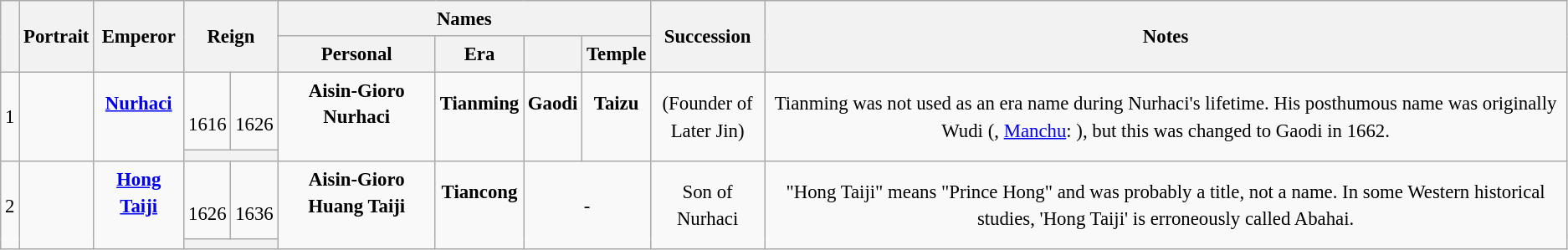<table class="wikitable" style="line-height:1.4em; text-align:center; font-size:95% ">
<tr>
<th rowspan="2" scope="col"></th>
<th rowspan="2" scope="col">Portrait</th>
<th colspan="1" rowspan="2" scope="col">Emperor<br></th>
<th colspan="2" rowspan="2" scope="colgroup">Reign</th>
<th colspan="4" scope="colgroup">Names</th>
<th rowspan="2" scope="col">Succession</th>
<th rowspan="2">Notes</th>
</tr>
<tr>
<th>Personal</th>
<th>Era</th>
<th></th>
<th>Temple</th>
</tr>
<tr>
<td scope="rowgroup" rowspan="2">1</td>
<td rowspan="2"></td>
<td rowspan="2"><strong><a href='#'>Nurhaci</a></strong><br><br></td>
<td><br>1616</td>
<td><br>1626</td>
<td rowspan="2"><strong>Aisin-Gioro Nurhaci</strong><br><br><em></em></td>
<td rowspan="2"><strong>Tianming</strong><br><br><em></em></td>
<td rowspan="2" style="font-weight:normal"><strong>Gaodi</strong><br><br><em></em></td>
<td rowspan="2"><strong>Taizu</strong><br><br><em></em></td>
<td rowspan="2">(Founder of<br>Later Jin)</td>
<td rowspan="2">Tianming was not used as an era name during Nurhaci's lifetime. His posthumous name was originally Wudi (, <a href='#'>Manchu</a>: ), but this was changed to Gaodi in 1662.</td>
</tr>
<tr>
<th colspan="2" style="font-size:90%; font-weight:normal"></th>
</tr>
<tr>
<td rowspan="2" scope="rowgroup">2</td>
<td rowspan="2"></td>
<td rowspan="2"><strong><a href='#'>Hong Taiji</a></strong><br><br></td>
<td><br>1626</td>
<td><br>1636</td>
<td rowspan="2"><strong>Aisin-Gioro Huang Taiji</strong><br><br><em></em></td>
<td rowspan="2"><strong>Tiancong</strong><br><br><em></em></td>
<td colspan="2" rowspan="2">-</td>
<td rowspan="2">Son of Nurhaci</td>
<td rowspan="2">"Hong Taiji" means "Prince Hong" and was probably a title, not a name. In some Western historical studies, 'Hong Taiji' is erroneously called Abahai.</td>
</tr>
<tr>
<th colspan="2" style="font-size:90%; font-weight:normal"></th>
</tr>
</table>
